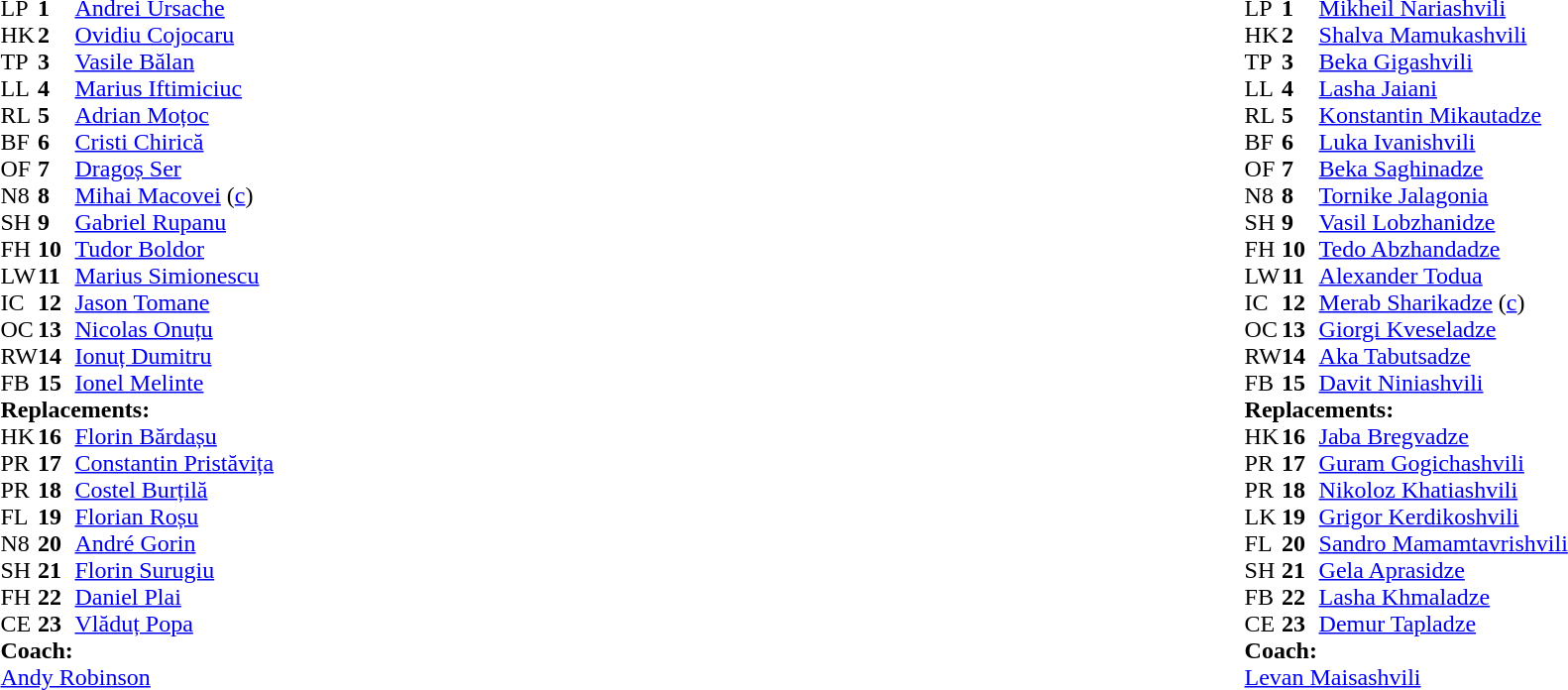<table style="width:100%">
<tr>
<td style="vertical-align:top; width:50%"><br><table cellspacing="0" cellpadding="0">
<tr>
<th width="25"></th>
<th width="25"></th>
</tr>
<tr>
<td>LP</td>
<td><strong>1</strong></td>
<td><a href='#'>Andrei Ursache</a></td>
<td></td>
<td></td>
</tr>
<tr>
<td>HK</td>
<td><strong>2</strong></td>
<td><a href='#'>Ovidiu Cojocaru</a></td>
<td></td>
<td></td>
</tr>
<tr>
<td>TP</td>
<td><strong>3</strong></td>
<td><a href='#'>Vasile Bălan</a></td>
<td></td>
<td></td>
</tr>
<tr>
<td>LL</td>
<td><strong>4</strong></td>
<td><a href='#'>Marius Iftimiciuc</a></td>
<td></td>
<td></td>
</tr>
<tr>
<td>RL</td>
<td><strong>5</strong></td>
<td><a href='#'>Adrian Moțoc</a></td>
<td></td>
<td></td>
</tr>
<tr>
<td>BF</td>
<td><strong>6</strong></td>
<td><a href='#'>Cristi Chirică</a></td>
<td></td>
<td></td>
</tr>
<tr>
<td>OF</td>
<td><strong>7</strong></td>
<td><a href='#'>Dragoș Ser</a></td>
<td></td>
<td></td>
</tr>
<tr>
<td>N8</td>
<td><strong>8</strong></td>
<td><a href='#'>Mihai Macovei</a> (<a href='#'>c</a>)</td>
<td></td>
<td></td>
</tr>
<tr>
<td>SH</td>
<td><strong>9</strong></td>
<td><a href='#'>Gabriel Rupanu</a></td>
<td></td>
<td></td>
</tr>
<tr>
<td>FH</td>
<td><strong>10</strong></td>
<td><a href='#'>Tudor Boldor</a></td>
<td></td>
<td></td>
</tr>
<tr>
<td>LW</td>
<td><strong>11</strong></td>
<td><a href='#'>Marius Simionescu</a></td>
<td></td>
<td></td>
</tr>
<tr>
<td>IC</td>
<td><strong>12</strong></td>
<td><a href='#'>Jason Tomane</a></td>
<td></td>
<td></td>
</tr>
<tr>
<td>OC</td>
<td><strong>13</strong></td>
<td><a href='#'>Nicolas Onuțu</a></td>
<td></td>
<td></td>
</tr>
<tr>
<td>RW</td>
<td><strong>14</strong></td>
<td><a href='#'>Ionuț Dumitru</a></td>
<td></td>
<td></td>
</tr>
<tr>
<td>FB</td>
<td><strong>15</strong></td>
<td><a href='#'>Ionel Melinte</a></td>
<td></td>
<td></td>
</tr>
<tr>
<td colspan="4"><strong>Replacements:</strong></td>
</tr>
<tr>
<td>HK</td>
<td><strong>16</strong></td>
<td><a href='#'>Florin Bărdașu</a></td>
<td></td>
<td></td>
</tr>
<tr>
<td>PR</td>
<td><strong>17</strong></td>
<td><a href='#'>Constantin Pristăvița</a></td>
<td></td>
<td></td>
</tr>
<tr>
<td>PR</td>
<td><strong>18</strong></td>
<td><a href='#'>Costel Burțilă</a></td>
<td></td>
<td></td>
</tr>
<tr>
<td>FL</td>
<td><strong>19</strong></td>
<td><a href='#'>Florian Roșu</a></td>
<td></td>
<td></td>
</tr>
<tr>
<td>N8</td>
<td><strong>20</strong></td>
<td><a href='#'>André Gorin</a></td>
<td></td>
<td></td>
</tr>
<tr>
<td>SH</td>
<td><strong>21</strong></td>
<td><a href='#'>Florin Surugiu</a></td>
<td></td>
<td></td>
</tr>
<tr>
<td>FH</td>
<td><strong>22</strong></td>
<td><a href='#'>Daniel Plai</a></td>
<td></td>
<td></td>
</tr>
<tr>
<td>CE</td>
<td><strong>23</strong></td>
<td><a href='#'>Vlăduț Popa</a></td>
<td></td>
<td></td>
</tr>
<tr>
<td colspan="4"><strong>Coach:</strong></td>
</tr>
<tr>
<td colspan="4"><a href='#'>Andy Robinson</a></td>
</tr>
</table>
</td>
<td style="vertical-align:top"></td>
<td style="vertical-align:top; width:50%"><br><table cellspacing="0" cellpadding="0" style="margin:auto">
<tr>
<th width="25"></th>
<th width="25"></th>
</tr>
<tr>
<td>LP</td>
<td><strong>1</strong></td>
<td><a href='#'>Mikheil Nariashvili</a></td>
<td></td>
<td></td>
</tr>
<tr>
<td>HK</td>
<td><strong>2</strong></td>
<td><a href='#'>Shalva Mamukashvili</a></td>
<td></td>
<td></td>
</tr>
<tr>
<td>TP</td>
<td><strong>3</strong></td>
<td><a href='#'>Beka Gigashvili</a></td>
<td></td>
<td></td>
</tr>
<tr>
<td>LL</td>
<td><strong>4</strong></td>
<td><a href='#'>Lasha Jaiani</a></td>
<td></td>
<td></td>
</tr>
<tr>
<td>RL</td>
<td><strong>5</strong></td>
<td><a href='#'>Konstantin Mikautadze</a></td>
<td></td>
<td></td>
</tr>
<tr>
<td>BF</td>
<td><strong>6</strong></td>
<td><a href='#'>Luka Ivanishvili</a></td>
<td></td>
<td></td>
</tr>
<tr>
<td>OF</td>
<td><strong>7</strong></td>
<td><a href='#'>Beka Saghinadze</a></td>
<td></td>
<td></td>
</tr>
<tr>
<td>N8</td>
<td><strong>8</strong></td>
<td><a href='#'>Tornike Jalagonia</a></td>
<td></td>
<td></td>
</tr>
<tr>
<td>SH</td>
<td><strong>9</strong></td>
<td><a href='#'>Vasil Lobzhanidze</a></td>
<td></td>
<td></td>
</tr>
<tr>
<td>FH</td>
<td><strong>10</strong></td>
<td><a href='#'>Tedo Abzhandadze</a></td>
<td></td>
<td></td>
</tr>
<tr>
<td>LW</td>
<td><strong>11</strong></td>
<td><a href='#'>Alexander Todua</a></td>
<td></td>
<td></td>
</tr>
<tr>
<td>IC</td>
<td><strong>12</strong></td>
<td><a href='#'>Merab Sharikadze</a> (<a href='#'>c</a>)</td>
<td></td>
<td></td>
</tr>
<tr>
<td>OC</td>
<td><strong>13</strong></td>
<td><a href='#'>Giorgi Kveseladze</a></td>
<td></td>
<td></td>
</tr>
<tr>
<td>RW</td>
<td><strong>14</strong></td>
<td><a href='#'>Aka Tabutsadze</a></td>
<td></td>
<td></td>
</tr>
<tr>
<td>FB</td>
<td><strong>15</strong></td>
<td><a href='#'>Davit Niniashvili</a></td>
<td></td>
<td></td>
</tr>
<tr>
<td colspan="4"><strong>Replacements:</strong></td>
</tr>
<tr>
<td>HK</td>
<td><strong>16</strong></td>
<td><a href='#'>Jaba Bregvadze</a></td>
<td></td>
<td></td>
</tr>
<tr>
<td>PR</td>
<td><strong>17</strong></td>
<td><a href='#'>Guram Gogichashvili</a></td>
<td></td>
<td></td>
</tr>
<tr>
<td>PR</td>
<td><strong>18</strong></td>
<td><a href='#'>Nikoloz Khatiashvili</a></td>
<td></td>
<td></td>
</tr>
<tr>
<td>LK</td>
<td><strong>19</strong></td>
<td><a href='#'>Grigor Kerdikoshvili</a></td>
<td></td>
<td></td>
</tr>
<tr>
<td>FL</td>
<td><strong>20</strong></td>
<td><a href='#'>Sandro Mamamtavrishvili</a></td>
<td></td>
<td></td>
</tr>
<tr>
<td>SH</td>
<td><strong>21</strong></td>
<td><a href='#'>Gela Aprasidze</a></td>
<td> </td>
<td></td>
</tr>
<tr>
<td>FB</td>
<td><strong>22</strong></td>
<td><a href='#'>Lasha Khmaladze</a></td>
<td></td>
<td></td>
</tr>
<tr>
<td>CE</td>
<td><strong>23</strong></td>
<td><a href='#'>Demur Tapladze</a></td>
<td></td>
<td></td>
</tr>
<tr>
<td colspan="4"><strong>Coach:</strong></td>
</tr>
<tr>
<td colspan="4"><a href='#'>Levan Maisashvili</a></td>
</tr>
</table>
</td>
</tr>
</table>
